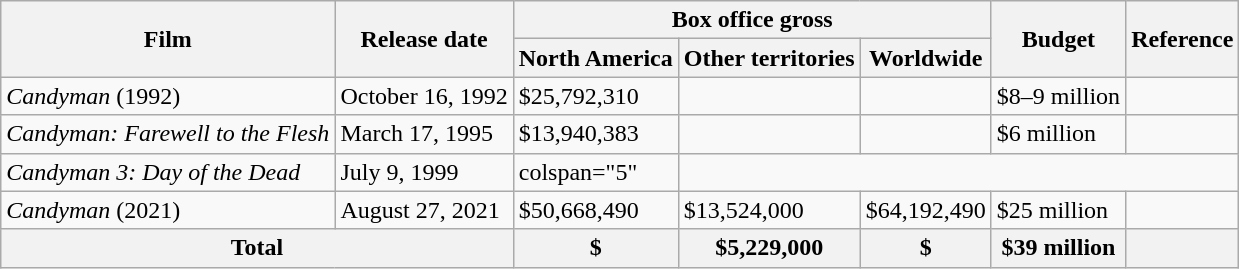<table class="wikitable" text-align:center;">
<tr>
<th rowspan="2">Film</th>
<th rowspan="2">Release date</th>
<th colspan="3">Box office gross</th>
<th rowspan="2">Budget</th>
<th rowspan="2">Reference</th>
</tr>
<tr>
<th>North America</th>
<th>Other territories</th>
<th>Worldwide</th>
</tr>
<tr>
<td><em>Candyman</em> (1992)</td>
<td>October 16, 1992</td>
<td>$25,792,310</td>
<td></td>
<td></td>
<td>$8–9 million</td>
<td></td>
</tr>
<tr>
<td><em>Candyman: Farewell to the Flesh</em></td>
<td>March 17, 1995</td>
<td>$13,940,383</td>
<td></td>
<td></td>
<td>$6 million</td>
<td></td>
</tr>
<tr>
<td><em>Candyman 3: Day of the Dead</em></td>
<td>July 9, 1999</td>
<td>colspan="5" </td>
</tr>
<tr>
<td><em>Candyman</em> (2021)</td>
<td>August 27, 2021</td>
<td>$50,668,490</td>
<td>$13,524,000</td>
<td>$64,192,490</td>
<td>$25 million</td>
<td></td>
</tr>
<tr>
<th colspan="2">Total</th>
<th>$</th>
<th>$5,229,000</th>
<th>$</th>
<th>$39 million</th>
<th></th>
</tr>
</table>
